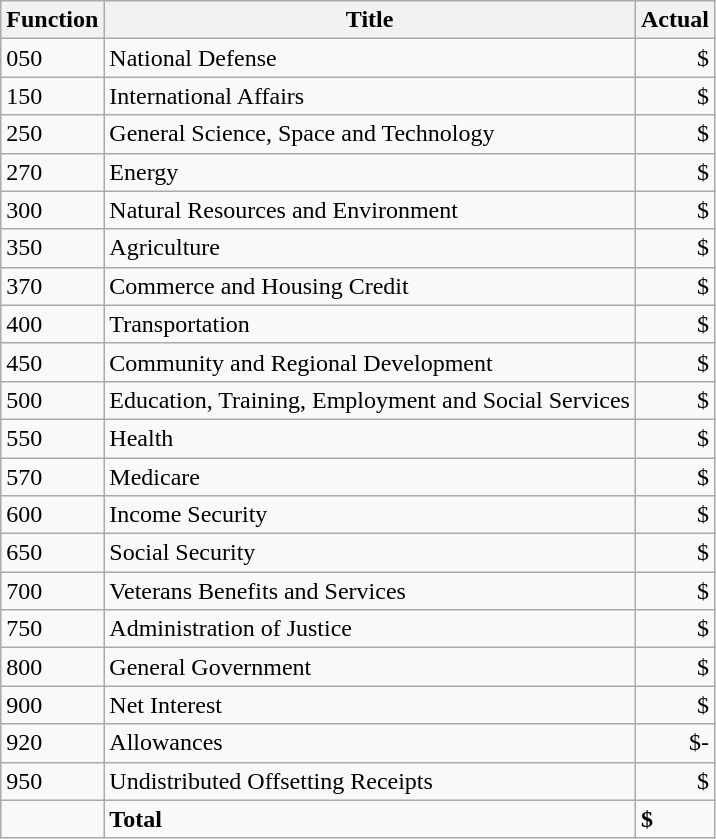<table class="wikitable sortable">
<tr>
<th>Function</th>
<th>Title</th>
<th data-sort-type="currency">Actual</th>
</tr>
<tr>
<td>050</td>
<td>National Defense</td>
<td style="text-align: right">$</td>
</tr>
<tr>
<td>150</td>
<td>International Affairs</td>
<td style="text-align: right">$</td>
</tr>
<tr>
<td>250</td>
<td>General Science, Space and Technology</td>
<td style="text-align: right">$</td>
</tr>
<tr>
<td>270</td>
<td>Energy</td>
<td style="text-align: right">$</td>
</tr>
<tr>
<td>300</td>
<td>Natural Resources and Environment</td>
<td style="text-align: right">$</td>
</tr>
<tr>
<td>350</td>
<td>Agriculture</td>
<td style="text-align: right">$</td>
</tr>
<tr>
<td>370</td>
<td>Commerce and Housing Credit</td>
<td style="text-align: right">$</td>
</tr>
<tr>
<td>400</td>
<td>Transportation</td>
<td style="text-align: right">$</td>
</tr>
<tr>
<td>450</td>
<td>Community and Regional Development</td>
<td style="text-align: right">$</td>
</tr>
<tr>
<td>500</td>
<td>Education, Training, Employment and Social Services</td>
<td style="text-align: right">$</td>
</tr>
<tr>
<td>550</td>
<td>Health</td>
<td style="text-align: right">$</td>
</tr>
<tr>
<td>570</td>
<td>Medicare</td>
<td style="text-align: right">$</td>
</tr>
<tr>
<td>600</td>
<td>Income Security</td>
<td style="text-align: right">$</td>
</tr>
<tr>
<td>650</td>
<td>Social Security</td>
<td style="text-align: right">$</td>
</tr>
<tr>
<td>700</td>
<td>Veterans Benefits and Services</td>
<td style="text-align: right">$</td>
</tr>
<tr>
<td>750</td>
<td>Administration of Justice</td>
<td style="text-align: right">$</td>
</tr>
<tr>
<td>800</td>
<td>General Government</td>
<td style="text-align: right">$</td>
</tr>
<tr>
<td>900</td>
<td>Net Interest</td>
<td style="text-align: right">$</td>
</tr>
<tr>
<td>920</td>
<td>Allowances</td>
<td style="text-align: right">$-</td>
</tr>
<tr>
<td>950</td>
<td>Undistributed Offsetting Receipts</td>
<td style="text-align: right">$</td>
</tr>
<tr class="sortbottom">
<td></td>
<td style="text-align: left"><strong>Total</strong></td>
<td><strong>$</strong></td>
</tr>
</table>
